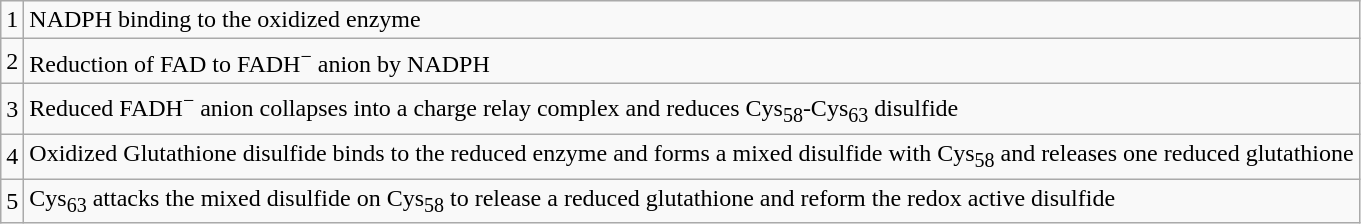<table class="wikitable">
<tr>
<td>1</td>
<td>NADPH binding to the oxidized enzyme</td>
</tr>
<tr>
<td>2</td>
<td>Reduction of FAD to FADH<sup>−</sup> anion by NADPH</td>
</tr>
<tr>
<td>3</td>
<td>Reduced FADH<sup>−</sup> anion collapses into a charge relay complex and reduces Cys<sub>58</sub>-Cys<sub>63</sub> disulfide</td>
</tr>
<tr>
<td>4</td>
<td>Oxidized Glutathione disulfide binds to the reduced enzyme and forms a mixed disulfide with Cys<sub>58</sub> and releases one reduced glutathione</td>
</tr>
<tr>
<td>5</td>
<td>Cys<sub>63</sub> attacks the mixed disulfide on Cys<sub>58</sub> to release a reduced glutathione and reform the redox active disulfide</td>
</tr>
</table>
